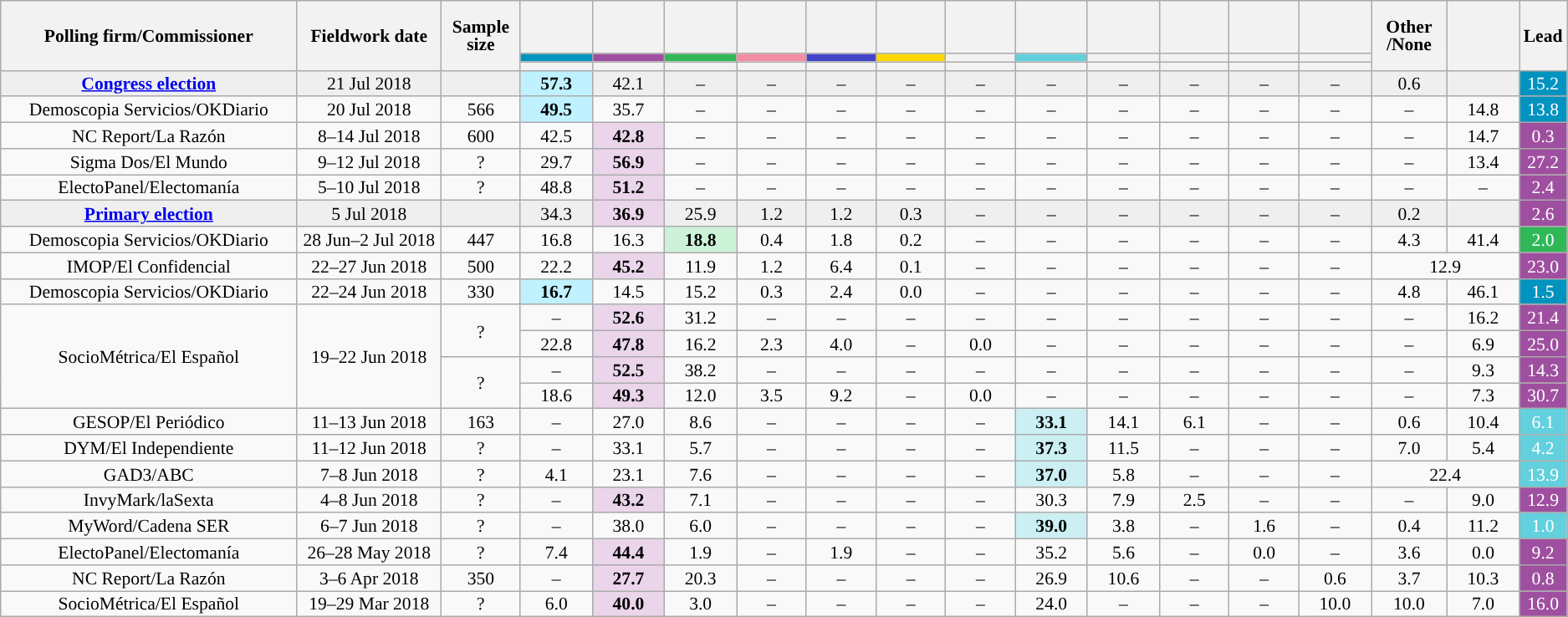<table class="wikitable collapsible collapsed" style="text-align:center; font-size:90%; line-height:14px;">
<tr style="height:42px;">
<th style="width:260px;" rowspan="3">Polling firm/Commissioner</th>
<th style="width:125px;" rowspan="3">Fieldwork date</th>
<th style="width:60px;" rowspan="3">Sample size</th>
<th style="width:60px;"></th>
<th style="width:60px;"></th>
<th style="width:60px;"></th>
<th style="width:60px;"></th>
<th style="width:60px;"></th>
<th style="width:60px;"></th>
<th style="width:60px;"></th>
<th style="width:60px;"></th>
<th style="width:60px;"></th>
<th style="width:60px;"></th>
<th style="width:60px;"></th>
<th style="width:60px;"></th>
<th style="width:60px;" rowspan="3">Other<br>/None</th>
<th style="width:60px;" rowspan="3"></th>
<th style="width:30px;" rowspan="3">Lead</th>
</tr>
<tr>
<th style="color:inherit;background:#0093BF;"></th>
<th style="color:inherit;background:#9F4F9F;"></th>
<th style="color:inherit;background:#30B858;"></th>
<th style="color:inherit;background:#F38DA3;"></th>
<th style="color:inherit;background:#4444CA;"></th>
<th style="color:inherit;background:#FFD700;"></th>
<th style="color:inherit;background:"></th>
<th style="color:inherit;background:#62D0DD;"></th>
<th style="color:inherit;background:"></th>
<th style="color:inherit;background:"></th>
<th style="color:inherit;background:"></th>
<th style="color:inherit;background:"></th>
</tr>
<tr>
<th></th>
<th></th>
<th></th>
<th></th>
<th></th>
<th></th>
<th></th>
<th></th>
<th></th>
<th></th>
<th></th>
<th></th>
</tr>
<tr style="color:inherit;background:#EFEFEF;">
<td><strong><a href='#'>Congress election</a></strong></td>
<td>21 Jul 2018</td>
<td></td>
<td style="color:inherit;background:#BFF1FF;"><strong>57.3</strong></td>
<td>42.1</td>
<td>–</td>
<td>–</td>
<td>–</td>
<td>–</td>
<td>–</td>
<td>–</td>
<td>–</td>
<td>–</td>
<td>–</td>
<td>–</td>
<td>0.6</td>
<td></td>
<td style="color:inherit;background:#0093BF; color:white;">15.2</td>
</tr>
<tr>
<td>Demoscopia Servicios/OKDiario</td>
<td>20 Jul 2018</td>
<td>566</td>
<td style="color:inherit;background:#BFF1FF;"><strong>49.5</strong></td>
<td>35.7</td>
<td>–</td>
<td>–</td>
<td>–</td>
<td>–</td>
<td>–</td>
<td>–</td>
<td>–</td>
<td>–</td>
<td>–</td>
<td>–</td>
<td>–</td>
<td>14.8</td>
<td style="color:inherit;background:#0093BF; color:white;">13.8</td>
</tr>
<tr>
<td>NC Report/La Razón</td>
<td>8–14 Jul 2018</td>
<td>600</td>
<td>42.5</td>
<td style="color:inherit;background:#EAD5EA;"><strong>42.8</strong></td>
<td>–</td>
<td>–</td>
<td>–</td>
<td>–</td>
<td>–</td>
<td>–</td>
<td>–</td>
<td>–</td>
<td>–</td>
<td>–</td>
<td>–</td>
<td>14.7</td>
<td style="color:inherit;background:#9F4F9F; color:white;">0.3</td>
</tr>
<tr>
<td>Sigma Dos/El Mundo</td>
<td>9–12 Jul 2018</td>
<td>?</td>
<td>29.7</td>
<td style="color:inherit;background:#EAD5EA;"><strong>56.9</strong></td>
<td>–</td>
<td>–</td>
<td>–</td>
<td>–</td>
<td>–</td>
<td>–</td>
<td>–</td>
<td>–</td>
<td>–</td>
<td>–</td>
<td>–</td>
<td>13.4</td>
<td style="color:inherit;background:#9F4F9F; color:white;">27.2</td>
</tr>
<tr>
<td>ElectoPanel/Electomanía</td>
<td>5–10 Jul 2018</td>
<td>?</td>
<td>48.8</td>
<td style="color:inherit;background:#EAD5EA;"><strong>51.2</strong></td>
<td>–</td>
<td>–</td>
<td>–</td>
<td>–</td>
<td>–</td>
<td>–</td>
<td>–</td>
<td>–</td>
<td>–</td>
<td>–</td>
<td>–</td>
<td>–</td>
<td style="color:inherit;background:#9F4F9F; color:white;">2.4</td>
</tr>
<tr style="color:inherit;background:#EFEFEF;">
<td><strong><a href='#'>Primary election</a></strong></td>
<td>5 Jul 2018</td>
<td></td>
<td>34.3</td>
<td style="color:inherit;background:#EAD5EA;"><strong>36.9</strong></td>
<td>25.9</td>
<td>1.2</td>
<td>1.2</td>
<td>0.3</td>
<td>–</td>
<td>–</td>
<td>–</td>
<td>–</td>
<td>–</td>
<td>–</td>
<td>0.2</td>
<td></td>
<td style="color:inherit;background:#9F4F9F; color:white;">2.6</td>
</tr>
<tr>
<td>Demoscopia Servicios/OKDiario</td>
<td>28 Jun–2 Jul 2018</td>
<td>447</td>
<td>16.8</td>
<td>16.3</td>
<td style="color:inherit;background:#CCF2D8;"><strong>18.8</strong></td>
<td>0.4</td>
<td>1.8</td>
<td>0.2</td>
<td>–</td>
<td>–</td>
<td>–</td>
<td>–</td>
<td>–</td>
<td>–</td>
<td>4.3</td>
<td>41.4</td>
<td style="color:inherit;background:#30B858; color:white;">2.0</td>
</tr>
<tr>
<td>IMOP/El Confidencial</td>
<td>22–27 Jun 2018</td>
<td>500</td>
<td>22.2</td>
<td style="color:inherit;background:#EAD5EA;"><strong>45.2</strong></td>
<td>11.9</td>
<td>1.2</td>
<td>6.4</td>
<td>0.1</td>
<td>–</td>
<td>–</td>
<td>–</td>
<td>–</td>
<td>–</td>
<td>–</td>
<td colspan="2">12.9</td>
<td style="color:inherit;background:#9F4F9F; color:white;">23.0</td>
</tr>
<tr>
<td>Demoscopia Servicios/OKDiario</td>
<td>22–24 Jun 2018</td>
<td>330</td>
<td style="color:inherit;background:#BFF1FF;"><strong>16.7</strong></td>
<td>14.5</td>
<td>15.2</td>
<td>0.3</td>
<td>2.4</td>
<td>0.0</td>
<td>–</td>
<td>–</td>
<td>–</td>
<td>–</td>
<td>–</td>
<td>–</td>
<td>4.8</td>
<td>46.1</td>
<td style="color:inherit;background:#0093BF; color:white;">1.5</td>
</tr>
<tr>
<td rowspan="4">SocioMétrica/El Español</td>
<td rowspan="4">19–22 Jun 2018</td>
<td rowspan="2">?</td>
<td>–</td>
<td style="color:inherit;background:#EAD5EA;"><strong>52.6</strong></td>
<td>31.2</td>
<td>–</td>
<td>–</td>
<td>–</td>
<td>–</td>
<td>–</td>
<td>–</td>
<td>–</td>
<td>–</td>
<td>–</td>
<td>–</td>
<td>16.2</td>
<td style="color:inherit;background:#9F4F9F; color:white;">21.4</td>
</tr>
<tr>
<td>22.8</td>
<td style="color:inherit;background:#EAD5EA;"><strong>47.8</strong></td>
<td>16.2</td>
<td>2.3</td>
<td>4.0</td>
<td>–</td>
<td>0.0</td>
<td>–</td>
<td>–</td>
<td>–</td>
<td>–</td>
<td>–</td>
<td>–</td>
<td>6.9</td>
<td style="color:inherit;background:#9F4F9F; color:white;">25.0</td>
</tr>
<tr>
<td rowspan="2">?</td>
<td>–</td>
<td style="color:inherit;background:#EAD5EA;"><strong>52.5</strong></td>
<td>38.2</td>
<td>–</td>
<td>–</td>
<td>–</td>
<td>–</td>
<td>–</td>
<td>–</td>
<td>–</td>
<td>–</td>
<td>–</td>
<td>–</td>
<td>9.3</td>
<td style="color:inherit;background:#9F4F9F; color:white;">14.3</td>
</tr>
<tr>
<td>18.6</td>
<td style="color:inherit;background:#EAD5EA;"><strong>49.3</strong></td>
<td>12.0</td>
<td>3.5</td>
<td>9.2</td>
<td>–</td>
<td>0.0</td>
<td>–</td>
<td>–</td>
<td>–</td>
<td>–</td>
<td>–</td>
<td>–</td>
<td>7.3</td>
<td style="color:inherit;background:#9F4F9F; color:white;">30.7</td>
</tr>
<tr>
<td>GESOP/El Periódico</td>
<td>11–13 Jun 2018</td>
<td>163</td>
<td>–</td>
<td>27.0</td>
<td>8.6</td>
<td>–</td>
<td>–</td>
<td>–</td>
<td>–</td>
<td style="color:inherit;background:#CBEFF3;"><strong>33.1</strong></td>
<td>14.1</td>
<td>6.1</td>
<td>–</td>
<td>–</td>
<td>0.6</td>
<td>10.4</td>
<td style="color:inherit;background:#62D0DD; color:white;">6.1</td>
</tr>
<tr>
<td>DYM/El Independiente</td>
<td>11–12 Jun 2018</td>
<td>?</td>
<td>–</td>
<td>33.1</td>
<td>5.7</td>
<td>–</td>
<td>–</td>
<td>–</td>
<td>–</td>
<td style="color:inherit;background:#CBEFF3;"><strong>37.3</strong></td>
<td>11.5</td>
<td>–</td>
<td>–</td>
<td>–</td>
<td>7.0</td>
<td>5.4</td>
<td style="color:inherit;background:#62D0DD; color:white;">4.2</td>
</tr>
<tr>
<td>GAD3/ABC</td>
<td>7–8 Jun 2018</td>
<td>?</td>
<td>4.1</td>
<td>23.1</td>
<td>7.6</td>
<td>–</td>
<td>–</td>
<td>–</td>
<td>–</td>
<td style="color:inherit;background:#CBEFF3;"><strong>37.0</strong></td>
<td>5.8</td>
<td>–</td>
<td>–</td>
<td>–</td>
<td colspan="2">22.4</td>
<td style="color:inherit;background:#62D0DD; color:white;">13.9</td>
</tr>
<tr>
<td>InvyMark/laSexta</td>
<td>4–8 Jun 2018</td>
<td>?</td>
<td>–</td>
<td style="color:inherit;background:#EAD5EA;"><strong>43.2</strong></td>
<td>7.1</td>
<td>–</td>
<td>–</td>
<td>–</td>
<td>–</td>
<td>30.3</td>
<td>7.9</td>
<td>2.5</td>
<td>–</td>
<td>–</td>
<td>–</td>
<td>9.0</td>
<td style="color:inherit;background:#9F4F9F; color:white;">12.9</td>
</tr>
<tr>
<td>MyWord/Cadena SER</td>
<td>6–7 Jun 2018</td>
<td>?</td>
<td>–</td>
<td>38.0</td>
<td>6.0</td>
<td>–</td>
<td>–</td>
<td>–</td>
<td>–</td>
<td style="color:inherit;background:#CBEFF3;"><strong>39.0</strong></td>
<td>3.8</td>
<td>–</td>
<td>1.6</td>
<td>–</td>
<td>0.4</td>
<td>11.2</td>
<td style="color:inherit;background:#62D0DD; color:white;">1.0</td>
</tr>
<tr>
<td>ElectoPanel/Electomanía</td>
<td>26–28 May 2018</td>
<td>?</td>
<td>7.4</td>
<td style="color:inherit;background:#EAD5EA;"><strong>44.4</strong></td>
<td>1.9</td>
<td>–</td>
<td>1.9</td>
<td>–</td>
<td>–</td>
<td>35.2</td>
<td>5.6</td>
<td>–</td>
<td>0.0</td>
<td>–</td>
<td>3.6</td>
<td>0.0</td>
<td style="color:inherit;background:#9F4F9F; color:white;">9.2</td>
</tr>
<tr>
<td>NC Report/La Razón</td>
<td>3–6 Apr 2018</td>
<td>350</td>
<td>–</td>
<td style="color:inherit;background:#EAD5EA;"><strong>27.7</strong></td>
<td>20.3</td>
<td>–</td>
<td>–</td>
<td>–</td>
<td>–</td>
<td>26.9</td>
<td>10.6</td>
<td>–</td>
<td>–</td>
<td>0.6</td>
<td>3.7</td>
<td>10.3</td>
<td style="color:inherit;background:#9F4F9F; color:white;">0.8</td>
</tr>
<tr>
<td>SocioMétrica/El Español</td>
<td>19–29 Mar 2018</td>
<td>?</td>
<td>6.0</td>
<td style="color:inherit;background:#EAD5EA;"><strong>40.0</strong></td>
<td>3.0</td>
<td>–</td>
<td>–</td>
<td>–</td>
<td>–</td>
<td>24.0</td>
<td>–</td>
<td>–</td>
<td>–</td>
<td>10.0</td>
<td>10.0</td>
<td>7.0</td>
<td style="color:inherit;background:#9F4F9F; color:white;">16.0</td>
</tr>
</table>
